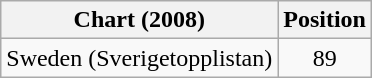<table class="wikitable plainrowheaders">
<tr>
<th scope="col">Chart (2008)</th>
<th scope="col">Position</th>
</tr>
<tr>
<td>Sweden (Sverigetopplistan)</td>
<td style="text-align:center">89</td>
</tr>
</table>
